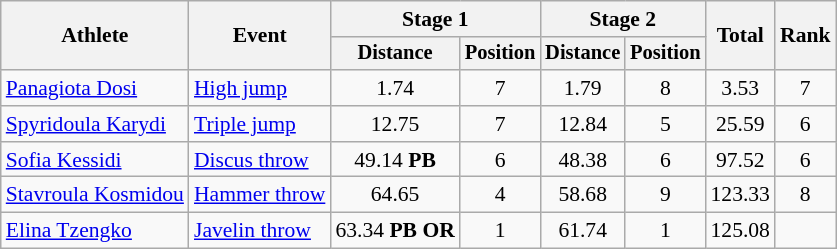<table class=wikitable style="font-size:90%">
<tr>
<th rowspan=2>Athlete</th>
<th rowspan=2>Event</th>
<th colspan=2>Stage 1</th>
<th colspan=2>Stage 2</th>
<th rowspan=2>Total</th>
<th rowspan=2>Rank</th>
</tr>
<tr style="font-size:95%">
<th>Distance</th>
<th>Position</th>
<th>Distance</th>
<th>Position</th>
</tr>
<tr align=center>
<td align=left><a href='#'>Panagiota Dosi</a></td>
<td align=left><a href='#'>High jump</a></td>
<td>1.74</td>
<td>7</td>
<td>1.79</td>
<td>8</td>
<td>3.53</td>
<td>7</td>
</tr>
<tr align=center>
<td align=left><a href='#'>Spyridoula Karydi</a></td>
<td align=left><a href='#'>Triple jump</a></td>
<td>12.75</td>
<td>7</td>
<td>12.84</td>
<td>5</td>
<td>25.59</td>
<td>6</td>
</tr>
<tr align=center>
<td align=left><a href='#'>Sofia Kessidi</a></td>
<td align=left><a href='#'>Discus throw</a></td>
<td>49.14 <strong>PB</strong></td>
<td>6</td>
<td>48.38</td>
<td>6</td>
<td>97.52</td>
<td>6</td>
</tr>
<tr align=center>
<td align=left><a href='#'>Stavroula Kosmidou</a></td>
<td align=left><a href='#'>Hammer throw</a></td>
<td>64.65</td>
<td>4</td>
<td>58.68</td>
<td>9</td>
<td>123.33</td>
<td>8</td>
</tr>
<tr align=center>
<td align=left><a href='#'>Elina Tzengko</a></td>
<td align=left><a href='#'>Javelin throw</a></td>
<td>63.34 <strong>PB</strong> <strong>OR</strong></td>
<td>1</td>
<td>61.74</td>
<td>1</td>
<td>125.08</td>
<td></td>
</tr>
</table>
